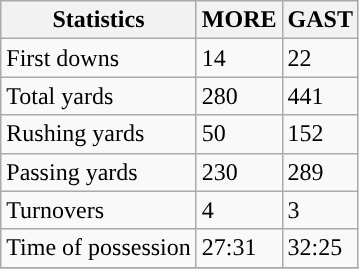<table class="wikitable" style="float: left;">
<tr>
<th>Statistics</th>
<th>MORE</th>
<th>GAST</th>
</tr>
<tr>
<td>First downs</td>
<td>14</td>
<td>22</td>
</tr>
<tr>
<td>Total yards</td>
<td>280</td>
<td>441</td>
</tr>
<tr>
<td>Rushing yards</td>
<td>50</td>
<td>152</td>
</tr>
<tr>
<td>Passing yards</td>
<td>230</td>
<td>289</td>
</tr>
<tr>
<td>Turnovers</td>
<td>4</td>
<td>3</td>
</tr>
<tr>
<td>Time of possession</td>
<td>27:31</td>
<td>32:25</td>
</tr>
<tr>
</tr>
</table>
